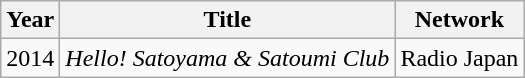<table class="wikitable">
<tr>
<th>Year</th>
<th>Title</th>
<th>Network</th>
</tr>
<tr>
<td>2014</td>
<td><em>Hello! Satoyama & Satoumi Club</em></td>
<td>Radio Japan</td>
</tr>
</table>
